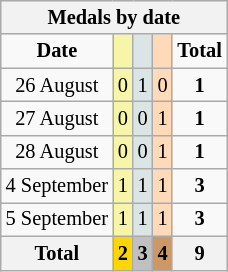<table class="wikitable" style="font-size:85%">
<tr bgcolor="#efefef">
<th colspan=6>Medals by date</th>
</tr>
<tr align=center>
<td><strong>Date</strong></td>
<td bgcolor=#f7f6a8></td>
<td bgcolor=#dce5e5></td>
<td bgcolor=#ffdab9></td>
<td><strong>Total</strong></td>
</tr>
<tr align=center>
<td>26 August</td>
<td style="background:#F7F6A8;">0</td>
<td style="background:#DCE5E5;">1</td>
<td style="background:#FFDAB9;">0</td>
<td><strong>1</strong></td>
</tr>
<tr align=center>
<td>27 August</td>
<td style="background:#F7F6A8;">0</td>
<td style="background:#DCE5E5;">0</td>
<td style="background:#FFDAB9;">1</td>
<td><strong>1</strong></td>
</tr>
<tr align=center>
<td>28 August</td>
<td style="background:#F7F6A8;">0</td>
<td style="background:#DCE5E5;">0</td>
<td style="background:#FFDAB9;">1</td>
<td><strong>1</strong></td>
</tr>
<tr align=center>
<td>4 September</td>
<td style="background:#F7F6A8;">1</td>
<td style="background:#DCE5E5;">1</td>
<td style="background:#FFDAB9;">1</td>
<td><strong>3</strong></td>
</tr>
<tr align=center>
<td>5 September</td>
<td style="background:#F7F6A8;">1</td>
<td style="background:#DCE5E5;">1</td>
<td style="background:#FFDAB9;">1</td>
<td><strong>3</strong></td>
</tr>
<tr align=center>
<th><strong>Total</strong></th>
<th style="background:gold;"><strong>2</strong></th>
<th style="background:silver;"><strong>3</strong></th>
<th style="background:#c96;"><strong>4</strong></th>
<th>9</th>
</tr>
</table>
